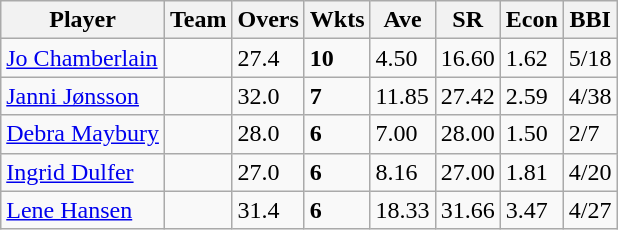<table class="wikitable">
<tr>
<th>Player</th>
<th>Team</th>
<th>Overs</th>
<th>Wkts</th>
<th>Ave</th>
<th>SR</th>
<th>Econ</th>
<th>BBI</th>
</tr>
<tr>
<td><a href='#'>Jo Chamberlain</a></td>
<td></td>
<td>27.4</td>
<td><strong>10</strong></td>
<td>4.50</td>
<td>16.60</td>
<td>1.62</td>
<td>5/18</td>
</tr>
<tr>
<td><a href='#'>Janni Jønsson</a></td>
<td></td>
<td>32.0</td>
<td><strong>7</strong></td>
<td>11.85</td>
<td>27.42</td>
<td>2.59</td>
<td>4/38</td>
</tr>
<tr>
<td><a href='#'>Debra Maybury</a></td>
<td></td>
<td>28.0</td>
<td><strong>6</strong></td>
<td>7.00</td>
<td>28.00</td>
<td>1.50</td>
<td>2/7</td>
</tr>
<tr>
<td><a href='#'>Ingrid Dulfer</a></td>
<td></td>
<td>27.0</td>
<td><strong>6</strong></td>
<td>8.16</td>
<td>27.00</td>
<td>1.81</td>
<td>4/20</td>
</tr>
<tr>
<td><a href='#'>Lene Hansen</a></td>
<td></td>
<td>31.4</td>
<td><strong>6</strong></td>
<td>18.33</td>
<td>31.66</td>
<td>3.47</td>
<td>4/27</td>
</tr>
</table>
